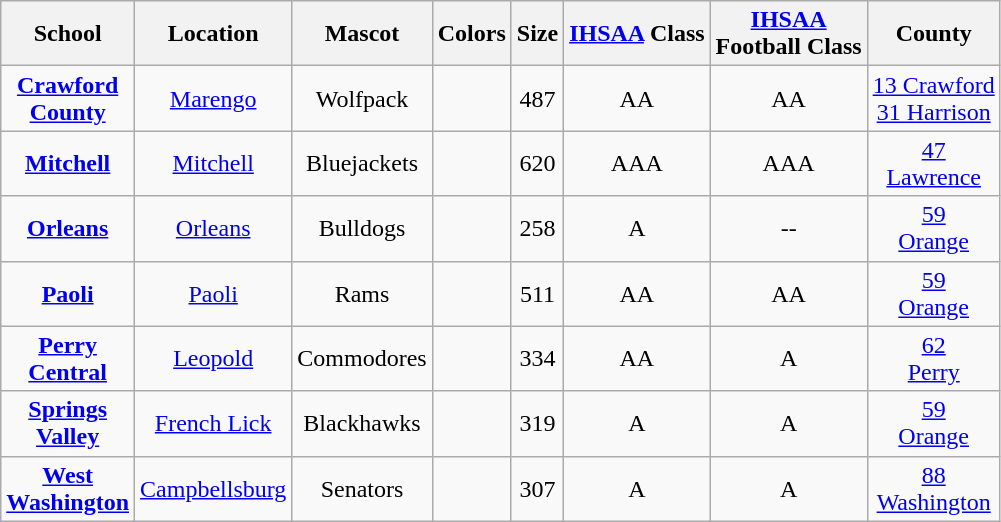<table class="wikitable" style="text-align:center;">
<tr>
<th>School</th>
<th>Location</th>
<th>Mascot</th>
<th>Colors</th>
<th>Size</th>
<th><a href='#'>IHSAA</a> Class</th>
<th><a href='#'>IHSAA</a> <br> Football Class</th>
<th>County</th>
</tr>
<tr>
<td><strong><a href='#'>Crawford <br> County</a></strong></td>
<td><a href='#'>Marengo</a></td>
<td>Wolfpack</td>
<td>  </td>
<td>487</td>
<td>AA</td>
<td>AA</td>
<td><a href='#'>13 Crawford</a> <br> <a href='#'>31 Harrison</a></td>
</tr>
<tr>
<td><strong><a href='#'>Mitchell</a></strong></td>
<td><a href='#'>Mitchell</a></td>
<td>Bluejackets</td>
<td>  </td>
<td>620</td>
<td>AAA</td>
<td>AAA</td>
<td><a href='#'>47 <br> Lawrence</a></td>
</tr>
<tr>
<td><strong><a href='#'>Orleans</a></strong></td>
<td><a href='#'>Orleans</a></td>
<td>Bulldogs</td>
<td>  </td>
<td>258</td>
<td>A</td>
<td>--</td>
<td><a href='#'>59 <br> Orange</a></td>
</tr>
<tr>
<td><strong><a href='#'>Paoli</a></strong></td>
<td><a href='#'>Paoli</a></td>
<td>Rams</td>
<td>  </td>
<td>511</td>
<td>AA</td>
<td>AA</td>
<td><a href='#'>59 <br> Orange</a></td>
</tr>
<tr>
<td><strong><a href='#'>Perry <br> Central</a></strong></td>
<td><a href='#'>Leopold</a></td>
<td>Commodores</td>
<td> </td>
<td>334</td>
<td>AA</td>
<td>A</td>
<td><a href='#'>62 <br> Perry</a></td>
</tr>
<tr>
<td><strong><a href='#'>Springs <br> Valley</a></strong></td>
<td><a href='#'>French Lick</a></td>
<td>Blackhawks</td>
<td>  </td>
<td>319</td>
<td>A</td>
<td>A</td>
<td><a href='#'>59 <br> Orange</a></td>
</tr>
<tr>
<td><strong><a href='#'>West <br> Washington</a></strong></td>
<td><a href='#'>Campbellsburg</a></td>
<td>Senators</td>
<td>  </td>
<td>307</td>
<td>A</td>
<td>A</td>
<td><a href='#'>88 <br> Washington</a></td>
</tr>
</table>
